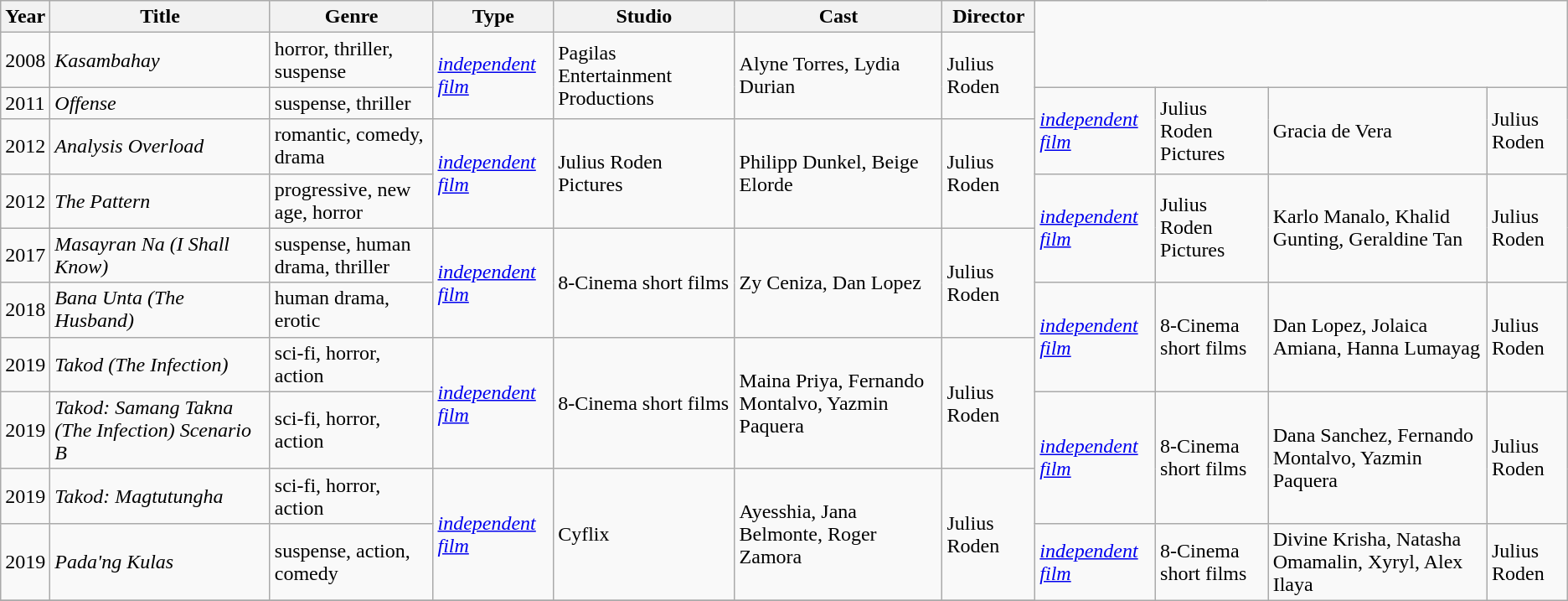<table class="wikitable">
<tr>
<th>Year</th>
<th>Title</th>
<th>Genre</th>
<th>Type</th>
<th>Studio</th>
<th>Cast</th>
<th>Director</th>
</tr>
<tr>
<td>2008</td>
<td><em>Kasambahay</em></td>
<td>horror, thriller, suspense</td>
<td rowspan="2"><em><a href='#'>independent film</a></em></td>
<td rowspan="2">Pagilas Entertainment Productions</td>
<td rowspan="2">Alyne Torres, Lydia Durian</td>
<td rowspan="2">Julius Roden</td>
</tr>
<tr>
<td>2011</td>
<td><em>Offense</em></td>
<td>suspense, thriller</td>
<td rowspan="2"><em><a href='#'>independent film</a></em></td>
<td rowspan="2">Julius Roden Pictures</td>
<td rowspan="2">Gracia de Vera</td>
<td rowspan="2">Julius Roden</td>
</tr>
<tr>
<td>2012</td>
<td><em>Analysis Overload</em></td>
<td>romantic, comedy, drama</td>
<td rowspan="2"><em><a href='#'>independent film</a></em></td>
<td rowspan="2">Julius Roden Pictures</td>
<td rowspan="2">Philipp Dunkel, Beige Elorde</td>
<td rowspan="2">Julius Roden</td>
</tr>
<tr>
<td>2012</td>
<td><em>The Pattern</em></td>
<td>progressive, new age, horror</td>
<td rowspan="2"><em><a href='#'>independent film</a></em></td>
<td rowspan="2">Julius Roden Pictures</td>
<td rowspan="2">Karlo Manalo, Khalid Gunting, Geraldine Tan</td>
<td rowspan="2">Julius Roden</td>
</tr>
<tr>
<td>2017</td>
<td><em>Masayran Na (I Shall Know)</em></td>
<td>suspense, human drama, thriller</td>
<td rowspan="2"><em><a href='#'>independent film</a></em></td>
<td rowspan="2">8-Cinema short films</td>
<td rowspan="2">Zy Ceniza, Dan Lopez</td>
<td rowspan="2">Julius Roden</td>
</tr>
<tr>
<td>2018</td>
<td><em>Bana Unta (The Husband)</em></td>
<td>human drama, erotic</td>
<td rowspan="2"><em><a href='#'>independent film</a></em></td>
<td rowspan="2">8-Cinema short films</td>
<td rowspan="2">Dan Lopez, Jolaica Amiana, Hanna Lumayag</td>
<td rowspan="2">Julius Roden</td>
</tr>
<tr>
<td>2019</td>
<td><em>Takod (The Infection)</em></td>
<td>sci-fi, horror, action</td>
<td rowspan="2"><em><a href='#'>independent film</a></em></td>
<td rowspan="2">8-Cinema short films</td>
<td rowspan="2">Maina Priya, Fernando Montalvo, Yazmin Paquera</td>
<td rowspan="2">Julius Roden</td>
</tr>
<tr>
<td>2019</td>
<td><em>Takod: Samang Takna (The Infection) Scenario B</em></td>
<td>sci-fi, horror, action</td>
<td rowspan="2"><em><a href='#'>independent film</a></em></td>
<td rowspan="2">8-Cinema short films</td>
<td rowspan="2">Dana Sanchez, Fernando Montalvo, Yazmin Paquera</td>
<td rowspan="2">Julius Roden</td>
</tr>
<tr>
<td>2019</td>
<td><em>Takod: Magtutungha </em></td>
<td>sci-fi, horror, action</td>
<td rowspan="2"><em><a href='#'>independent film</a></em></td>
<td rowspan="2">Cyflix</td>
<td rowspan="2">Ayesshia, Jana Belmonte, Roger Zamora</td>
<td rowspan="2">Julius Roden</td>
</tr>
<tr>
<td>2019</td>
<td><em>Pada'ng Kulas </em></td>
<td>suspense, action, comedy</td>
<td rowspan="2"><em><a href='#'>independent film</a></em></td>
<td rowspan="2">8-Cinema short films</td>
<td rowspan="2">Divine Krisha, Natasha Omamalin, Xyryl, Alex Ilaya</td>
<td rowspan="2">Julius Roden</td>
</tr>
<tr>
</tr>
</table>
